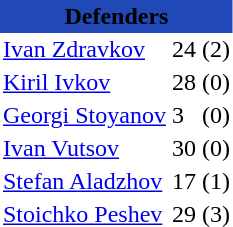<table class="toccolours" border="0" cellpadding="2" cellspacing="0" align="left" style="margin:0.5em;">
<tr>
<th colspan="4" align="center" bgcolor="#2049B7"><span>Defenders</span></th>
</tr>
<tr>
<td> <a href='#'>Ivan Zdravkov</a></td>
<td>24</td>
<td>(2)</td>
</tr>
<tr>
<td> <a href='#'>Kiril Ivkov</a></td>
<td>28</td>
<td>(0)</td>
</tr>
<tr>
<td> <a href='#'>Georgi Stoyanov</a></td>
<td>3</td>
<td>(0)</td>
</tr>
<tr>
<td> <a href='#'>Ivan Vutsov</a></td>
<td>30</td>
<td>(0)</td>
</tr>
<tr>
<td> <a href='#'>Stefan Aladzhov</a></td>
<td>17</td>
<td>(1)</td>
</tr>
<tr>
<td> <a href='#'>Stoichko Peshev</a></td>
<td>29</td>
<td>(3)</td>
</tr>
<tr>
</tr>
</table>
